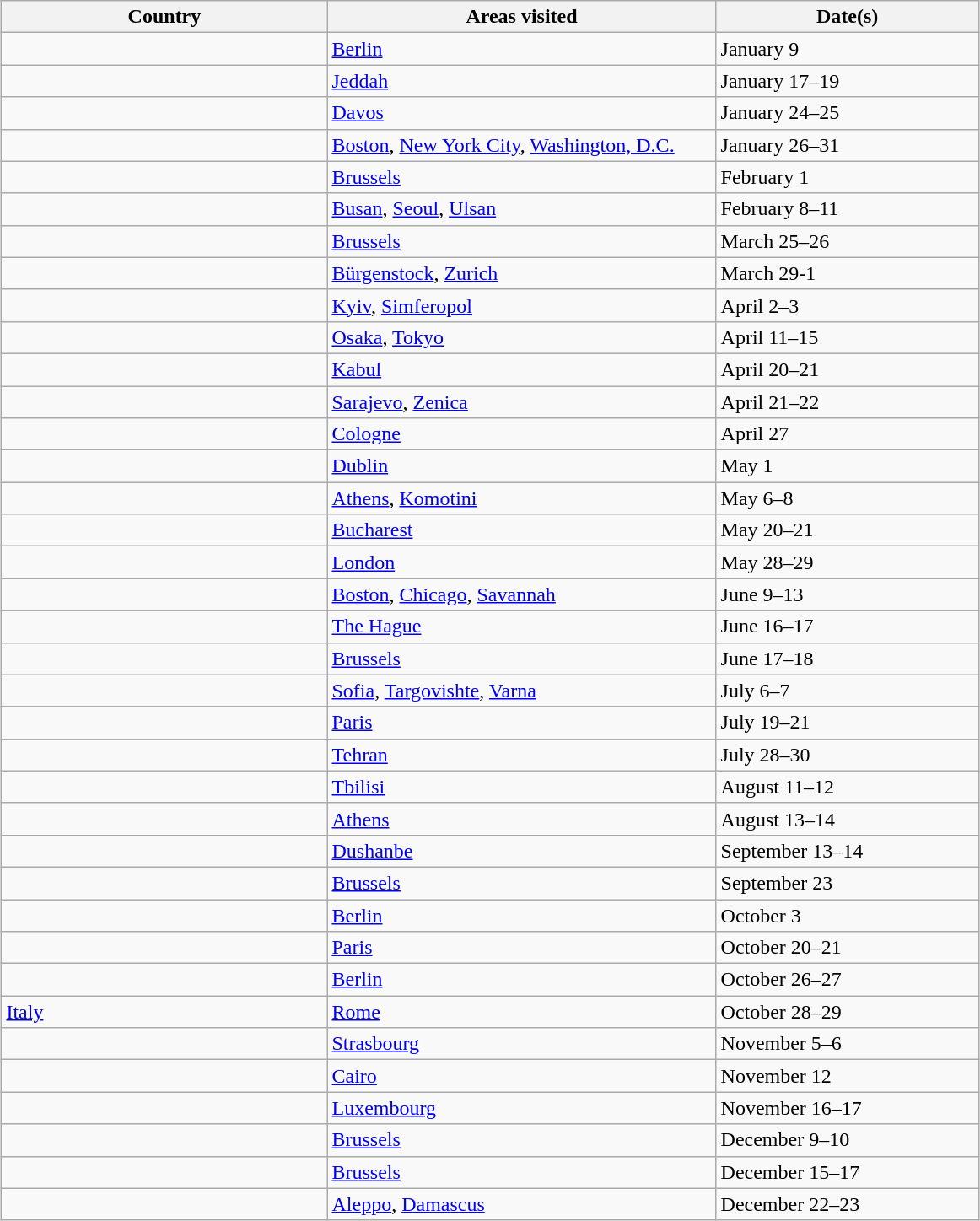<table class="wikitable" style="margin: 1em auto 1em auto">
<tr>
<th width=250>Country</th>
<th width=300>Areas visited</th>
<th width=200>Date(s)</th>
</tr>
<tr>
<td></td>
<td><a href='#'>Berlin</a></td>
<td>January 9</td>
</tr>
<tr>
<td></td>
<td><a href='#'>Jeddah</a></td>
<td>January 17–19</td>
</tr>
<tr>
<td></td>
<td><a href='#'>Davos</a></td>
<td>January 24–25</td>
</tr>
<tr>
<td></td>
<td><a href='#'>Boston</a>, <a href='#'>New York City</a>, <a href='#'>Washington, D.C.</a></td>
<td>January 26–31</td>
</tr>
<tr>
<td></td>
<td><a href='#'>Brussels</a></td>
<td>February 1</td>
</tr>
<tr>
<td></td>
<td><a href='#'>Busan</a>, <a href='#'>Seoul</a>, <a href='#'>Ulsan</a></td>
<td>February 8–11</td>
</tr>
<tr>
<td></td>
<td><a href='#'>Brussels</a></td>
<td>March 25–26</td>
</tr>
<tr>
<td></td>
<td><a href='#'>Bürgenstock</a>, <a href='#'>Zurich</a></td>
<td>March 29-1</td>
</tr>
<tr>
<td></td>
<td><a href='#'>Kyiv</a>, <a href='#'>Simferopol</a></td>
<td>April 2–3</td>
</tr>
<tr>
<td></td>
<td><a href='#'>Osaka</a>, <a href='#'>Tokyo</a></td>
<td>April 11–15</td>
</tr>
<tr>
<td></td>
<td><a href='#'>Kabul</a></td>
<td>April 20–21</td>
</tr>
<tr>
<td></td>
<td><a href='#'>Sarajevo</a>, <a href='#'>Zenica</a></td>
<td>April 21–22</td>
</tr>
<tr>
<td></td>
<td><a href='#'>Cologne</a></td>
<td>April 27</td>
</tr>
<tr>
<td></td>
<td><a href='#'>Dublin</a></td>
<td>May 1</td>
</tr>
<tr>
<td></td>
<td><a href='#'>Athens</a>, <a href='#'>Komotini</a></td>
<td>May 6–8</td>
</tr>
<tr>
<td></td>
<td><a href='#'>Bucharest</a></td>
<td>May 20–21</td>
</tr>
<tr>
<td></td>
<td><a href='#'>London</a></td>
<td>May 28–29</td>
</tr>
<tr>
<td></td>
<td><a href='#'>Boston</a>, <a href='#'>Chicago</a>, <a href='#'>Savannah</a></td>
<td>June 9–13</td>
</tr>
<tr>
<td></td>
<td><a href='#'>The Hague</a></td>
<td>June 16–17</td>
</tr>
<tr>
<td></td>
<td><a href='#'>Brussels</a></td>
<td>June 17–18</td>
</tr>
<tr>
<td></td>
<td><a href='#'>Sofia</a>, <a href='#'>Targovishte</a>, <a href='#'>Varna</a></td>
<td>July 6–7</td>
</tr>
<tr>
<td></td>
<td><a href='#'>Paris</a></td>
<td>July 19–21</td>
</tr>
<tr>
<td></td>
<td><a href='#'>Tehran</a></td>
<td>July 28–30</td>
</tr>
<tr>
<td></td>
<td><a href='#'>Tbilisi</a></td>
<td>August 11–12</td>
</tr>
<tr>
<td></td>
<td><a href='#'>Athens</a></td>
<td>August 13–14</td>
</tr>
<tr>
<td></td>
<td><a href='#'>Dushanbe</a></td>
<td>September 13–14</td>
</tr>
<tr>
<td></td>
<td><a href='#'>Brussels</a></td>
<td>September 23</td>
</tr>
<tr>
<td></td>
<td><a href='#'>Berlin</a></td>
<td>October 3</td>
</tr>
<tr>
<td></td>
<td><a href='#'>Paris</a></td>
<td>October 20–21</td>
</tr>
<tr>
<td></td>
<td><a href='#'>Berlin</a></td>
<td>October 26–27</td>
</tr>
<tr>
<td> <a href='#'>Italy</a></td>
<td><a href='#'>Rome</a></td>
<td>October 28–29</td>
</tr>
<tr>
<td></td>
<td><a href='#'>Strasbourg</a></td>
<td>November 5–6</td>
</tr>
<tr>
<td></td>
<td><a href='#'>Cairo</a></td>
<td>November 12</td>
</tr>
<tr>
<td></td>
<td><a href='#'>Luxembourg</a></td>
<td>November 16–17</td>
</tr>
<tr>
<td></td>
<td><a href='#'>Brussels</a></td>
<td>December 9–10</td>
</tr>
<tr>
<td></td>
<td><a href='#'>Brussels</a></td>
<td>December 15–17</td>
</tr>
<tr>
<td></td>
<td><a href='#'>Aleppo</a>, <a href='#'>Damascus</a></td>
<td>December 22–23</td>
</tr>
</table>
